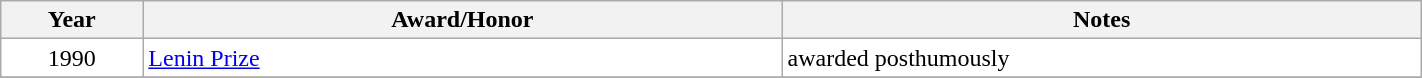<table class="wikitable" width="75%" style="background:#ffffff;">
<tr>
<th width="10%">Year</th>
<th width="45%">Award/Honor</th>
<th width="45%">Notes</th>
</tr>
<tr>
<td align="center">1990</td>
<td><a href='#'>Lenin Prize</a></td>
<td>awarded posthumously </td>
</tr>
<tr>
</tr>
</table>
